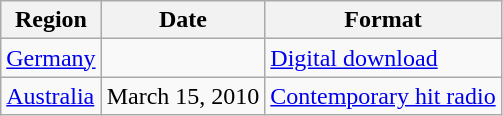<table class="wikitable">
<tr>
<th>Region</th>
<th>Date</th>
<th>Format</th>
</tr>
<tr>
<td><a href='#'>Germany</a></td>
<td></td>
<td><a href='#'>Digital download</a></td>
</tr>
<tr>
<td><a href='#'>Australia</a></td>
<td>March 15, 2010</td>
<td><a href='#'>Contemporary hit radio</a></td>
</tr>
</table>
